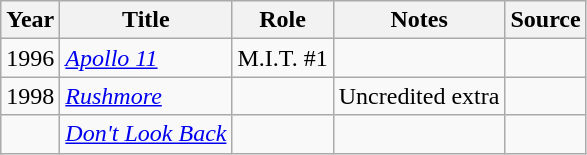<table class="wikitable sortable plainrowheaders">
<tr>
<th>Year</th>
<th>Title</th>
<th>Role</th>
<th class="unsortable">Notes</th>
<th class="unsortable">Source</th>
</tr>
<tr>
<td>1996</td>
<td><em><a href='#'>Apollo 11</a></em></td>
<td>M.I.T. #1</td>
<td></td>
<td></td>
</tr>
<tr>
<td>1998</td>
<td><em><a href='#'>Rushmore</a></em></td>
<td></td>
<td>Uncredited extra</td>
<td></td>
</tr>
<tr>
<td></td>
<td><em><a href='#'>Don't Look Back</a></em></td>
<td></td>
<td></td>
<td></td>
</tr>
</table>
